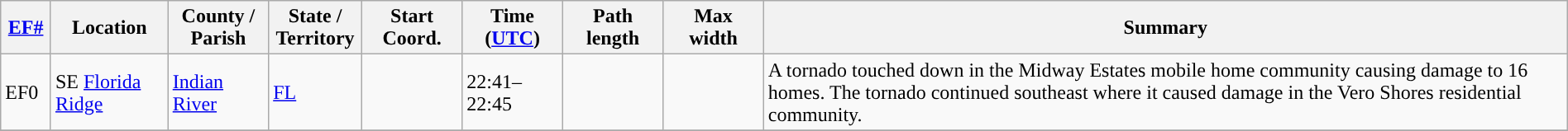<table class="wikitable sortable" style="width:100%;">
<tr>
<th scope="col"  style="width:3%; text-align:center;"><a href='#'>EF#</a></th>
<th scope="col"  style="width:7%; text-align:center;" class="unsortable">Location</th>
<th scope="col"  style="width:6%; text-align:center;" class="unsortable">County / Parish</th>
<th scope="col"  style="width:5%; text-align:center;">State / Territory</th>
<th scope="col"  style="width:6%; text-align:center;">Start Coord.</th>
<th scope="col"  style="width:6%; text-align:center;">Time (<a href='#'>UTC</a>)</th>
<th scope="col"  style="width:6%; text-align:center;">Path length</th>
<th scope="col"  style="width:6%; text-align:center;">Max width</th>
<th scope="col" class="unsortable" style="width:48%; text-align:center;">Summary</th>
</tr>
<tr>
<td>EF0</td>
<td>SE <a href='#'>Florida Ridge</a></td>
<td><a href='#'>Indian River</a></td>
<td><a href='#'>FL</a></td>
<td></td>
<td>22:41–22:45</td>
<td></td>
<td></td>
<td>A tornado touched down in the Midway Estates mobile home community causing damage to 16 homes. The tornado continued southeast where it caused damage in the Vero Shores residential community.</td>
</tr>
<tr>
</tr>
</table>
